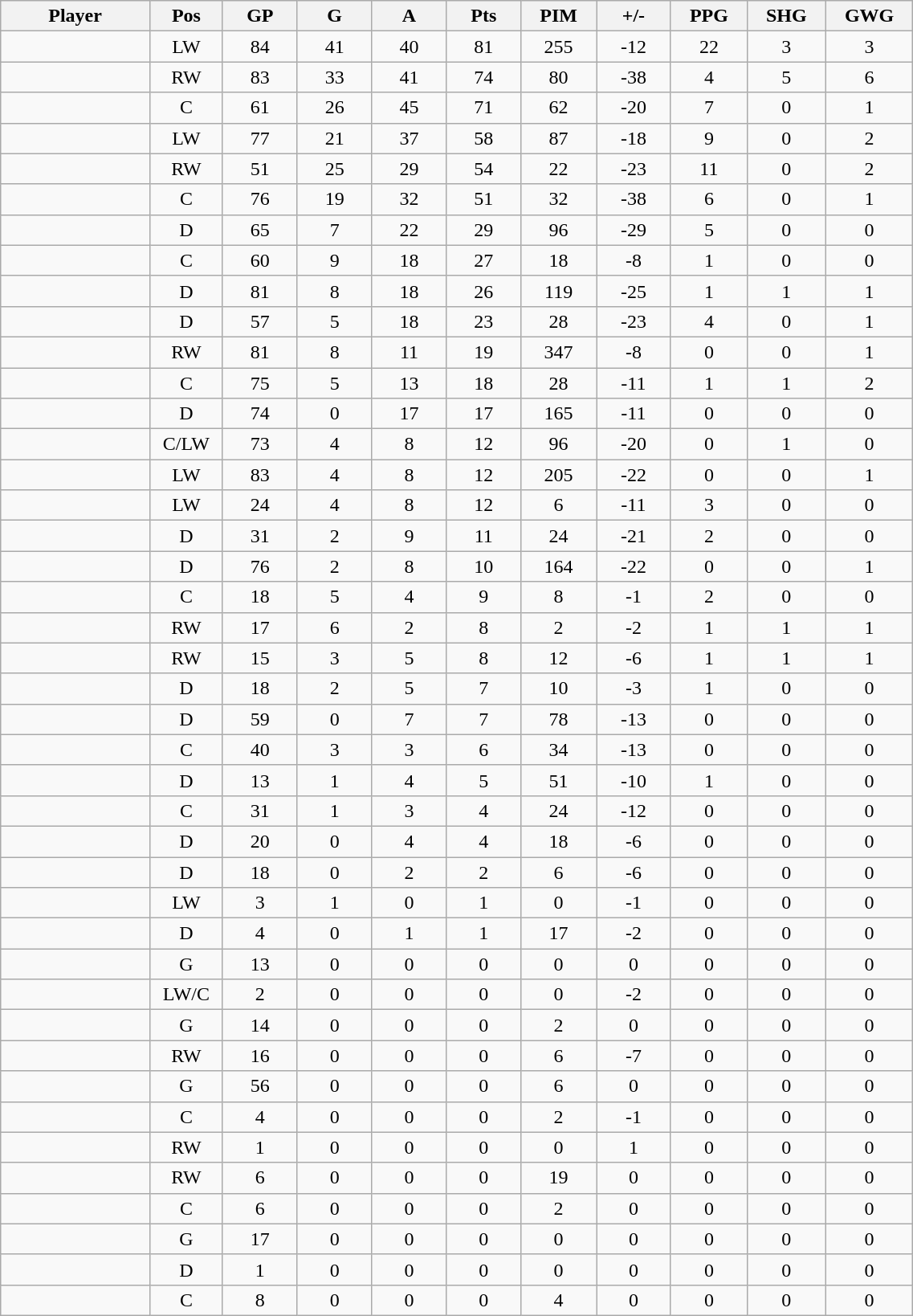<table class="wikitable sortable" width="60%">
<tr ALIGN="center">
<th bgcolor="#DDDDFF" width="10%">Player</th>
<th bgcolor="#DDDDFF" width="3%" title="Position">Pos</th>
<th bgcolor="#DDDDFF" width="5%" title="Games played">GP</th>
<th bgcolor="#DDDDFF" width="5%" title="Goals">G</th>
<th bgcolor="#DDDDFF" width="5%" title="Assists">A</th>
<th bgcolor="#DDDDFF" width="5%" title="Points">Pts</th>
<th bgcolor="#DDDDFF" width="5%" title="Penalties in Minutes">PIM</th>
<th bgcolor="#DDDDFF" width="5%" title="Plus/Minus">+/-</th>
<th bgcolor="#DDDDFF" width="5%" title="Power Play Goals">PPG</th>
<th bgcolor="#DDDDFF" width="5%" title="Short-handed Goals">SHG</th>
<th bgcolor="#DDDDFF" width="5%" title="Game-winning Goals">GWG</th>
</tr>
<tr align="center">
<td align="right"></td>
<td>LW</td>
<td>84</td>
<td>41</td>
<td>40</td>
<td>81</td>
<td>255</td>
<td>-12</td>
<td>22</td>
<td>3</td>
<td>3</td>
</tr>
<tr align="center">
<td align="right"></td>
<td>RW</td>
<td>83</td>
<td>33</td>
<td>41</td>
<td>74</td>
<td>80</td>
<td>-38</td>
<td>4</td>
<td>5</td>
<td>6</td>
</tr>
<tr align="center">
<td align="right"></td>
<td>C</td>
<td>61</td>
<td>26</td>
<td>45</td>
<td>71</td>
<td>62</td>
<td>-20</td>
<td>7</td>
<td>0</td>
<td>1</td>
</tr>
<tr align="center">
<td align="right"></td>
<td>LW</td>
<td>77</td>
<td>21</td>
<td>37</td>
<td>58</td>
<td>87</td>
<td>-18</td>
<td>9</td>
<td>0</td>
<td>2</td>
</tr>
<tr align="center">
<td align="right"></td>
<td>RW</td>
<td>51</td>
<td>25</td>
<td>29</td>
<td>54</td>
<td>22</td>
<td>-23</td>
<td>11</td>
<td>0</td>
<td>2</td>
</tr>
<tr align="center">
<td align="right"></td>
<td>C</td>
<td>76</td>
<td>19</td>
<td>32</td>
<td>51</td>
<td>32</td>
<td>-38</td>
<td>6</td>
<td>0</td>
<td>1</td>
</tr>
<tr align="center">
<td align="right"></td>
<td>D</td>
<td>65</td>
<td>7</td>
<td>22</td>
<td>29</td>
<td>96</td>
<td>-29</td>
<td>5</td>
<td>0</td>
<td>0</td>
</tr>
<tr align="center">
<td align="right"></td>
<td>C</td>
<td>60</td>
<td>9</td>
<td>18</td>
<td>27</td>
<td>18</td>
<td>-8</td>
<td>1</td>
<td>0</td>
<td>0</td>
</tr>
<tr align="center">
<td align="right"></td>
<td>D</td>
<td>81</td>
<td>8</td>
<td>18</td>
<td>26</td>
<td>119</td>
<td>-25</td>
<td>1</td>
<td>1</td>
<td>1</td>
</tr>
<tr align="center">
<td align="right"></td>
<td>D</td>
<td>57</td>
<td>5</td>
<td>18</td>
<td>23</td>
<td>28</td>
<td>-23</td>
<td>4</td>
<td>0</td>
<td>1</td>
</tr>
<tr align="center">
<td align="right"></td>
<td>RW</td>
<td>81</td>
<td>8</td>
<td>11</td>
<td>19</td>
<td>347</td>
<td>-8</td>
<td>0</td>
<td>0</td>
<td>1</td>
</tr>
<tr align="center">
<td align="right"></td>
<td>C</td>
<td>75</td>
<td>5</td>
<td>13</td>
<td>18</td>
<td>28</td>
<td>-11</td>
<td>1</td>
<td>1</td>
<td>2</td>
</tr>
<tr align="center">
<td align="right"></td>
<td>D</td>
<td>74</td>
<td>0</td>
<td>17</td>
<td>17</td>
<td>165</td>
<td>-11</td>
<td>0</td>
<td>0</td>
<td>0</td>
</tr>
<tr align="center">
<td align="right"></td>
<td>C/LW</td>
<td>73</td>
<td>4</td>
<td>8</td>
<td>12</td>
<td>96</td>
<td>-20</td>
<td>0</td>
<td>1</td>
<td>0</td>
</tr>
<tr align="center">
<td align="right"></td>
<td>LW</td>
<td>83</td>
<td>4</td>
<td>8</td>
<td>12</td>
<td>205</td>
<td>-22</td>
<td>0</td>
<td>0</td>
<td>1</td>
</tr>
<tr align="center">
<td align="right"></td>
<td>LW</td>
<td>24</td>
<td>4</td>
<td>8</td>
<td>12</td>
<td>6</td>
<td>-11</td>
<td>3</td>
<td>0</td>
<td>0</td>
</tr>
<tr align="center">
<td align="right"></td>
<td>D</td>
<td>31</td>
<td>2</td>
<td>9</td>
<td>11</td>
<td>24</td>
<td>-21</td>
<td>2</td>
<td>0</td>
<td>0</td>
</tr>
<tr align="center">
<td align="right"></td>
<td>D</td>
<td>76</td>
<td>2</td>
<td>8</td>
<td>10</td>
<td>164</td>
<td>-22</td>
<td>0</td>
<td>0</td>
<td>1</td>
</tr>
<tr align="center">
<td align="right"></td>
<td>C</td>
<td>18</td>
<td>5</td>
<td>4</td>
<td>9</td>
<td>8</td>
<td>-1</td>
<td>2</td>
<td>0</td>
<td>0</td>
</tr>
<tr align="center">
<td align="right"></td>
<td>RW</td>
<td>17</td>
<td>6</td>
<td>2</td>
<td>8</td>
<td>2</td>
<td>-2</td>
<td>1</td>
<td>1</td>
<td>1</td>
</tr>
<tr align="center">
<td align="right"></td>
<td>RW</td>
<td>15</td>
<td>3</td>
<td>5</td>
<td>8</td>
<td>12</td>
<td>-6</td>
<td>1</td>
<td>1</td>
<td>1</td>
</tr>
<tr align="center">
<td align="right"></td>
<td>D</td>
<td>18</td>
<td>2</td>
<td>5</td>
<td>7</td>
<td>10</td>
<td>-3</td>
<td>1</td>
<td>0</td>
<td>0</td>
</tr>
<tr align="center">
<td align="right"></td>
<td>D</td>
<td>59</td>
<td>0</td>
<td>7</td>
<td>7</td>
<td>78</td>
<td>-13</td>
<td>0</td>
<td>0</td>
<td>0</td>
</tr>
<tr align="center">
<td align="right"></td>
<td>C</td>
<td>40</td>
<td>3</td>
<td>3</td>
<td>6</td>
<td>34</td>
<td>-13</td>
<td>0</td>
<td>0</td>
<td>0</td>
</tr>
<tr align="center">
<td align="right"></td>
<td>D</td>
<td>13</td>
<td>1</td>
<td>4</td>
<td>5</td>
<td>51</td>
<td>-10</td>
<td>1</td>
<td>0</td>
<td>0</td>
</tr>
<tr align="center">
<td align="right"></td>
<td>C</td>
<td>31</td>
<td>1</td>
<td>3</td>
<td>4</td>
<td>24</td>
<td>-12</td>
<td>0</td>
<td>0</td>
<td>0</td>
</tr>
<tr align="center">
<td align="right"></td>
<td>D</td>
<td>20</td>
<td>0</td>
<td>4</td>
<td>4</td>
<td>18</td>
<td>-6</td>
<td>0</td>
<td>0</td>
<td>0</td>
</tr>
<tr align="center">
<td align="right"></td>
<td>D</td>
<td>18</td>
<td>0</td>
<td>2</td>
<td>2</td>
<td>6</td>
<td>-6</td>
<td>0</td>
<td>0</td>
<td>0</td>
</tr>
<tr align="center">
<td align="right"></td>
<td>LW</td>
<td>3</td>
<td>1</td>
<td>0</td>
<td>1</td>
<td>0</td>
<td>-1</td>
<td>0</td>
<td>0</td>
<td>0</td>
</tr>
<tr align="center">
<td align="right"></td>
<td>D</td>
<td>4</td>
<td>0</td>
<td>1</td>
<td>1</td>
<td>17</td>
<td>-2</td>
<td>0</td>
<td>0</td>
<td>0</td>
</tr>
<tr align="center">
<td align="right"></td>
<td>G</td>
<td>13</td>
<td>0</td>
<td>0</td>
<td>0</td>
<td>0</td>
<td>0</td>
<td>0</td>
<td>0</td>
<td>0</td>
</tr>
<tr align="center">
<td align="right"></td>
<td>LW/C</td>
<td>2</td>
<td>0</td>
<td>0</td>
<td>0</td>
<td>0</td>
<td>-2</td>
<td>0</td>
<td>0</td>
<td>0</td>
</tr>
<tr align="center">
<td align="right"></td>
<td>G</td>
<td>14</td>
<td>0</td>
<td>0</td>
<td>0</td>
<td>2</td>
<td>0</td>
<td>0</td>
<td>0</td>
<td>0</td>
</tr>
<tr align="center">
<td align="right"></td>
<td>RW</td>
<td>16</td>
<td>0</td>
<td>0</td>
<td>0</td>
<td>6</td>
<td>-7</td>
<td>0</td>
<td>0</td>
<td>0</td>
</tr>
<tr align="center">
<td align="right"></td>
<td>G</td>
<td>56</td>
<td>0</td>
<td>0</td>
<td>0</td>
<td>6</td>
<td>0</td>
<td>0</td>
<td>0</td>
<td>0</td>
</tr>
<tr align="center">
<td align="right"></td>
<td>C</td>
<td>4</td>
<td>0</td>
<td>0</td>
<td>0</td>
<td>2</td>
<td>-1</td>
<td>0</td>
<td>0</td>
<td>0</td>
</tr>
<tr align="center">
<td align="right"></td>
<td>RW</td>
<td>1</td>
<td>0</td>
<td>0</td>
<td>0</td>
<td>0</td>
<td>1</td>
<td>0</td>
<td>0</td>
<td>0</td>
</tr>
<tr align="center">
<td align="right"></td>
<td>RW</td>
<td>6</td>
<td>0</td>
<td>0</td>
<td>0</td>
<td>19</td>
<td>0</td>
<td>0</td>
<td>0</td>
<td>0</td>
</tr>
<tr align="center">
<td align="right"></td>
<td>C</td>
<td>6</td>
<td>0</td>
<td>0</td>
<td>0</td>
<td>2</td>
<td>0</td>
<td>0</td>
<td>0</td>
<td>0</td>
</tr>
<tr align="center">
<td align="right"></td>
<td>G</td>
<td>17</td>
<td>0</td>
<td>0</td>
<td>0</td>
<td>0</td>
<td>0</td>
<td>0</td>
<td>0</td>
<td>0</td>
</tr>
<tr align="center">
<td align="right"></td>
<td>D</td>
<td>1</td>
<td>0</td>
<td>0</td>
<td>0</td>
<td>0</td>
<td>0</td>
<td>0</td>
<td>0</td>
<td>0</td>
</tr>
<tr align="center">
<td align="right"></td>
<td>C</td>
<td>8</td>
<td>0</td>
<td>0</td>
<td>0</td>
<td>4</td>
<td>0</td>
<td>0</td>
<td>0</td>
<td>0</td>
</tr>
</table>
